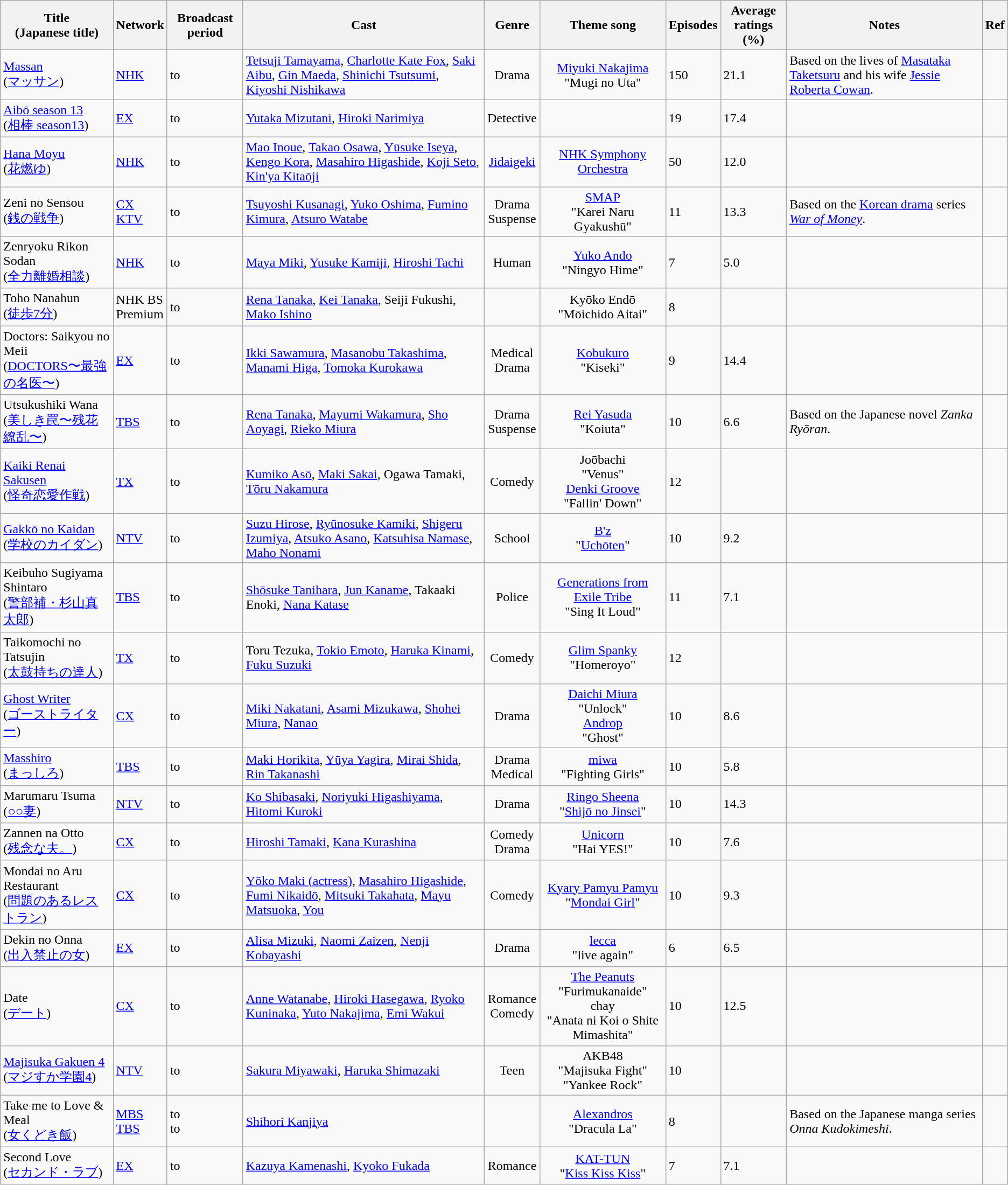<table class="wikitable sortable">
<tr>
<th align="left">Title<br>(Japanese title)</th>
<th align="left">Network</th>
<th align="left">Broadcast period</th>
<th align="left">Cast</th>
<th align="left">Genre</th>
<th align="left">Theme song</th>
<th align="left">Episodes</th>
<th align="left">Average ratings<br>(%)</th>
<th align="left">Notes</th>
<th align="left">Ref</th>
</tr>
<tr>
<td align="left"><a href='#'>Massan</a><br>(<a href='#'>マッサン</a>)</td>
<td align="left"><a href='#'>NHK</a></td>
<td align="left"> to </td>
<td align="left"><a href='#'>Tetsuji Tamayama</a>, <a href='#'>Charlotte Kate Fox</a>, <a href='#'>Saki Aibu</a>, <a href='#'>Gin Maeda</a>, <a href='#'>Shinichi Tsutsumi</a>, <a href='#'>Kiyoshi Nishikawa</a></td>
<td align="center">Drama</td>
<td align="center"><a href='#'>Miyuki Nakajima</a><br>"Mugi no Uta"</td>
<td align="left">150</td>
<td align="left">21.1</td>
<td align="left">Based on the lives of <a href='#'>Masataka Taketsuru</a> and his wife <a href='#'>Jessie Roberta Cowan</a>.</td>
<td align="left"></td>
</tr>
<tr>
<td align="left"><a href='#'>Aibō season 13</a><br>(<a href='#'>相棒 season13</a>)</td>
<td align="left"><a href='#'>EX</a></td>
<td align="left"> to </td>
<td align="left"><a href='#'>Yutaka Mizutani</a>, <a href='#'>Hiroki Narimiya</a></td>
<td align="center">Detective</td>
<td align="center"></td>
<td align="left">19</td>
<td align="left">17.4</td>
<td align="left"></td>
<td align="left"></td>
</tr>
<tr>
<td align="left"><a href='#'>Hana Moyu</a><br>(<a href='#'>花燃ゆ</a>)</td>
<td align="left"><a href='#'>NHK</a></td>
<td align="left"> to </td>
<td align="left"><a href='#'>Mao Inoue</a>, <a href='#'>Takao Osawa</a>, <a href='#'>Yūsuke Iseya</a>, <a href='#'>Kengo Kora</a>, <a href='#'>Masahiro Higashide</a>, <a href='#'>Koji Seto</a>, <a href='#'>Kin'ya Kitaōji</a></td>
<td align="center"><a href='#'>Jidaigeki</a></td>
<td align="center"><a href='#'>NHK Symphony Orchestra</a></td>
<td align="left">50</td>
<td align="left">12.0</td>
<td align="left"></td>
<td align="left"></td>
</tr>
<tr>
<td align="left">Zeni no Sensou<br>(<a href='#'>銭の戦争</a>)</td>
<td align="left"><a href='#'>CX</a><br><a href='#'>KTV</a></td>
<td align="left"> to </td>
<td align="left"><a href='#'>Tsuyoshi Kusanagi</a>, <a href='#'>Yuko Oshima</a>, <a href='#'>Fumino Kimura</a>, <a href='#'>Atsuro Watabe</a></td>
<td align="center">Drama<br>Suspense</td>
<td align="center"><a href='#'>SMAP</a><br>"Karei Naru Gyakushū"</td>
<td align="left">11</td>
<td align="left">13.3</td>
<td align="left">Based on the <a href='#'>Korean drama</a> series <em><a href='#'>War of Money</a></em>.</td>
<td align="left"></td>
</tr>
<tr>
<td align="left">Zenryoku Rikon Sodan<br>(<a href='#'>全力離婚相談</a>)</td>
<td align="left"><a href='#'>NHK</a></td>
<td align="left"> to </td>
<td align="left"><a href='#'>Maya Miki</a>, <a href='#'>Yusuke Kamiji</a>, <a href='#'>Hiroshi Tachi</a></td>
<td align="center">Human</td>
<td align="center"><a href='#'>Yuko Ando</a><br>"Ningyo Hime"</td>
<td align="left">7</td>
<td align="left">5.0</td>
<td align="left"></td>
<td align="left"></td>
</tr>
<tr>
<td align="left">Toho Nanahun<br>(<a href='#'>徒歩7分</a>)</td>
<td align="left">NHK BS<br>Premium</td>
<td align="left"> to </td>
<td align="left"><a href='#'>Rena Tanaka</a>, <a href='#'>Kei Tanaka</a>, Seiji Fukushi, <a href='#'>Mako Ishino</a></td>
<td align="center"></td>
<td align="center">Kyōko Endō <br>"Mōichido Aitai"</td>
<td align="left">8</td>
<td align="left"></td>
<td align="left"></td>
<td align="left"></td>
</tr>
<tr>
<td align="left">Doctors: Saikyou no Meii<br>(<a href='#'>DOCTORS〜最強の名医〜</a>)</td>
<td align="left"><a href='#'>EX</a></td>
<td align="left"> to </td>
<td align="left"><a href='#'>Ikki Sawamura</a>, <a href='#'>Masanobu Takashima</a>, <a href='#'>Manami Higa</a>, <a href='#'>Tomoka Kurokawa</a></td>
<td align="center">Medical<br>Drama</td>
<td align="center"><a href='#'>Kobukuro</a><br>"Kiseki"</td>
<td align="left">9</td>
<td align="left">14.4</td>
<td align="left"></td>
<td align="left"></td>
</tr>
<tr>
<td align="left">Utsukushiki Wana<br>(<a href='#'>美しき罠〜残花繚乱〜</a>)</td>
<td align="left"><a href='#'>TBS</a></td>
<td align="left"> to </td>
<td align="left"><a href='#'>Rena Tanaka</a>, <a href='#'>Mayumi Wakamura</a>, <a href='#'>Sho Aoyagi</a>, <a href='#'>Rieko Miura</a></td>
<td align="center">Drama<br>Suspense</td>
<td align="center"><a href='#'>Rei Yasuda</a><br>"Koiuta"</td>
<td align="left">10</td>
<td align="left">6.6</td>
<td align="left">Based on the Japanese novel <em>Zanka Ryōran</em>.</td>
<td align="left"></td>
</tr>
<tr>
<td align="left"><a href='#'>Kaiki Renai Sakusen</a><br>(<a href='#'>怪奇恋愛作戦</a>)</td>
<td align="left"><a href='#'>TX</a></td>
<td align="left"> to </td>
<td align="left"><a href='#'>Kumiko Asō</a>, <a href='#'>Maki Sakai</a>, Ogawa Tamaki, <a href='#'>Tōru Nakamura</a></td>
<td align="center">Comedy</td>
<td align="center">Joōbachi<br>"Venus"<br><a href='#'>Denki Groove</a><br>"Fallin' Down"</td>
<td align="left">12</td>
<td align="left"></td>
<td align="left"></td>
<td align="left"></td>
</tr>
<tr>
<td align="left"><a href='#'>Gakkō no Kaidan</a><br>(<a href='#'>学校のカイダン</a>)</td>
<td align="left"><a href='#'>NTV</a></td>
<td align="left"> to </td>
<td align="left"><a href='#'>Suzu Hirose</a>, <a href='#'>Ryūnosuke Kamiki</a>, <a href='#'>Shigeru Izumiya</a>, <a href='#'>Atsuko Asano</a>, <a href='#'>Katsuhisa Namase</a>, <a href='#'>Maho Nonami</a></td>
<td align="center">School</td>
<td align="center"><a href='#'>B'z</a><br>"<a href='#'>Uchōten</a>"</td>
<td align="left">10</td>
<td align="left">9.2</td>
<td align="left"></td>
<td align="left"></td>
</tr>
<tr>
<td align="left">Keibuho Sugiyama Shintaro<br>(<a href='#'>警部補・杉山真太郎</a>)</td>
<td align="left"><a href='#'>TBS</a></td>
<td align="left"> to </td>
<td align="left"><a href='#'>Shōsuke Tanihara</a>, <a href='#'>Jun Kaname</a>, Takaaki Enoki, <a href='#'>Nana Katase</a></td>
<td align="center">Police</td>
<td align="center"><a href='#'>Generations from Exile Tribe</a><br>"Sing It Loud"</td>
<td align="left">11</td>
<td align="left">7.1</td>
<td align="left"></td>
<td align="left"></td>
</tr>
<tr>
<td align="left">Taikomochi no Tatsujin<br>(<a href='#'>太鼓持ちの達人</a>)</td>
<td align="left"><a href='#'>TX</a></td>
<td align="left"> to </td>
<td align="left">Toru Tezuka, <a href='#'>Tokio Emoto</a>, <a href='#'>Haruka Kinami</a>, <a href='#'>Fuku Suzuki</a></td>
<td align="center">Comedy</td>
<td align="center"><a href='#'>Glim Spanky</a><br>"Homeroyo"</td>
<td align="left">12</td>
<td align="left"></td>
<td align="left"></td>
<td align="left"></td>
</tr>
<tr>
<td align="left"><a href='#'>Ghost Writer</a><br>(<a href='#'>ゴーストライター</a>)</td>
<td align="left"><a href='#'>CX</a></td>
<td align="left"> to </td>
<td align="left"><a href='#'>Miki Nakatani</a>, <a href='#'>Asami Mizukawa</a>, <a href='#'>Shohei Miura</a>, <a href='#'>Nanao</a></td>
<td align="center">Drama</td>
<td align="center"><a href='#'>Daichi Miura</a><br>"Unlock"<br><a href='#'>Androp</a><br>"Ghost"</td>
<td align="left">10</td>
<td align="left">8.6</td>
<td align="left"></td>
<td align="left"></td>
</tr>
<tr>
<td align="left"><a href='#'>Masshiro</a><br>(<a href='#'>まっしろ</a>)</td>
<td align="left"><a href='#'>TBS</a></td>
<td align="left"> to </td>
<td align="left"><a href='#'>Maki Horikita</a>, <a href='#'>Yūya Yagira</a>, <a href='#'>Mirai Shida</a>, <a href='#'>Rin Takanashi</a></td>
<td align="center">Drama<br>Medical</td>
<td align="center"><a href='#'>miwa</a><br>"Fighting Girls"</td>
<td align="left">10</td>
<td align="left">5.8</td>
<td align="left"></td>
<td align="left"></td>
</tr>
<tr>
<td align="left">Marumaru Tsuma<br>(<a href='#'>○○妻</a>)</td>
<td align="left"><a href='#'>NTV</a></td>
<td align="left"> to </td>
<td align="left"><a href='#'>Ko Shibasaki</a>, <a href='#'>Noriyuki Higashiyama</a>, <a href='#'>Hitomi Kuroki</a></td>
<td align="center">Drama</td>
<td align="center"><a href='#'>Ringo Sheena</a><br>"<a href='#'>Shijō no Jinsei</a>"</td>
<td align="left">10</td>
<td align="left">14.3</td>
<td align="left"></td>
<td align="left"></td>
</tr>
<tr>
<td align="left">Zannen na Otto<br>(<a href='#'>残念な夫。</a>)</td>
<td align="left"><a href='#'>CX</a></td>
<td align="left"> to </td>
<td align="left"><a href='#'>Hiroshi Tamaki</a>, <a href='#'>Kana Kurashina</a></td>
<td align="center">Comedy<br>Drama</td>
<td align="center"><a href='#'>Unicorn</a><br>"Hai YES!"</td>
<td align="left">10</td>
<td align="left">7.6</td>
<td align="left"></td>
<td align="left"></td>
</tr>
<tr>
<td align="left">Mondai no Aru Restaurant<br>(<a href='#'>問題のあるレストラン</a>)</td>
<td align="left"><a href='#'>CX</a></td>
<td align="left"> to </td>
<td align="left"><a href='#'>Yōko Maki (actress)</a>, <a href='#'>Masahiro Higashide</a>, <a href='#'>Fumi Nikaidō</a>, <a href='#'>Mitsuki Takahata</a>, <a href='#'>Mayu Matsuoka</a>, <a href='#'>You</a></td>
<td align="center">Comedy</td>
<td align="center"><a href='#'>Kyary Pamyu Pamyu</a><br>"<a href='#'>Mondai Girl</a>"</td>
<td align="left">10</td>
<td align="left">9.3</td>
<td align="left"></td>
<td align="left"></td>
</tr>
<tr>
<td align="left">Dekin no Onna<br>(<a href='#'>出入禁止の女</a>)</td>
<td align="left"><a href='#'>EX</a></td>
<td align="left"> to </td>
<td align="left"><a href='#'>Alisa Mizuki</a>, <a href='#'>Naomi Zaizen</a>, <a href='#'>Nenji Kobayashi</a></td>
<td align="center">Drama</td>
<td align="center"><a href='#'>lecca</a><br>"live again"</td>
<td align="left">6</td>
<td align="left">6.5</td>
<td align="left"></td>
<td align="left"></td>
</tr>
<tr>
<td align="left">Date<br>(<a href='#'>デート</a>)</td>
<td align="left"><a href='#'>CX</a></td>
<td align="left"> to </td>
<td align="left"><a href='#'>Anne Watanabe</a>, <a href='#'>Hiroki Hasegawa</a>, <a href='#'>Ryoko Kuninaka</a>, <a href='#'>Yuto Nakajima</a>, <a href='#'>Emi Wakui</a></td>
<td align="center">Romance<br>Comedy</td>
<td align="center"><a href='#'>The Peanuts</a><br>"Furimukanaide"<br>chay<br>"Anata ni Koi o Shite Mimashita"</td>
<td align="left">10</td>
<td align="left">12.5</td>
<td align="left"></td>
<td align="left"></td>
</tr>
<tr>
<td align="left"><a href='#'>Majisuka Gakuen 4</a><br>(<a href='#'>マジすか学園4</a>)</td>
<td align="left"><a href='#'>NTV</a></td>
<td align="left"> to </td>
<td align="left"><a href='#'>Sakura Miyawaki</a>, <a href='#'>Haruka Shimazaki</a></td>
<td align="center">Teen</td>
<td align="center">AKB48<br>"Majisuka Fight"<br>"Yankee Rock"</td>
<td align="left">10</td>
<td align="left"></td>
<td align="left"></td>
<td align="left"></td>
</tr>
<tr>
<td align="left">Take me to Love & Meal<br>(<a href='#'>女くどき飯</a>)</td>
<td align="left"><a href='#'>MBS</a><br><a href='#'>TBS</a></td>
<td align="left"> to <br> to </td>
<td align="left"><a href='#'>Shihori Kanjiya</a></td>
<td align="center"></td>
<td align="center"><a href='#'>Alexandros</a><br>"Dracula La"</td>
<td align="left">8</td>
<td align="left"></td>
<td align="left">Based on the Japanese manga series <em>Onna Kudokimeshi</em>.</td>
<td align="left"></td>
</tr>
<tr>
<td align="left">Second Love<br>(<a href='#'>セカンド・ラブ</a>)</td>
<td align="left"><a href='#'>EX</a></td>
<td align="left"> to </td>
<td align="left"><a href='#'>Kazuya Kamenashi</a>, <a href='#'>Kyoko Fukada</a></td>
<td align="center">Romance</td>
<td align="center"><a href='#'>KAT-TUN</a><br>"<a href='#'>Kiss Kiss Kiss</a>"</td>
<td align="left">7</td>
<td align="left">7.1</td>
<td align="left"></td>
<td align="left"></td>
</tr>
</table>
